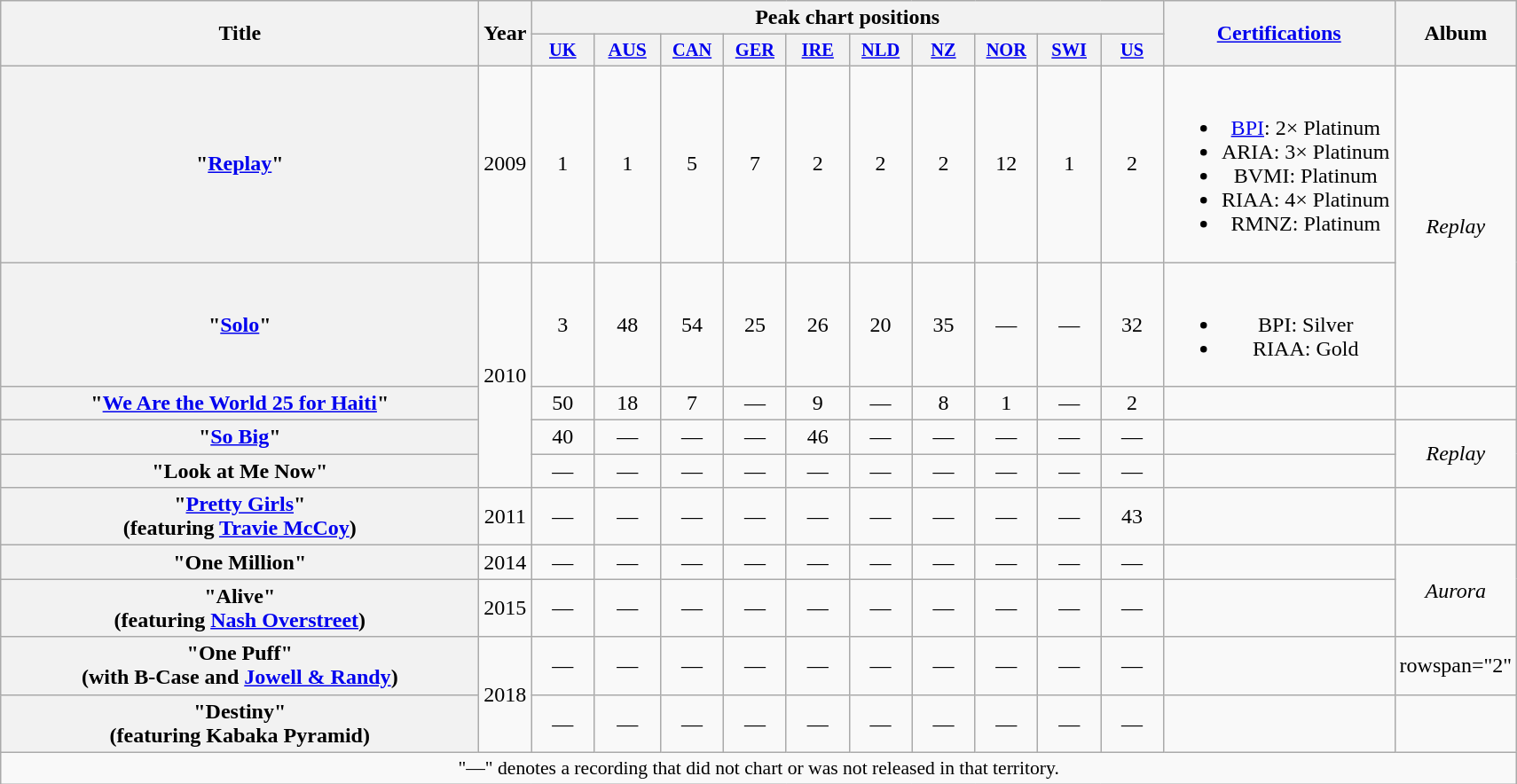<table class="wikitable plainrowheaders" style="text-align:center;">
<tr>
<th scope="col" rowspan="2" style="width:22em;">Title</th>
<th scope="col" rowspan="2" style="width:1em;">Year</th>
<th scope="col" colspan="10">Peak chart positions</th>
<th scope="col" rowspan="2"><a href='#'>Certifications</a></th>
<th scope="col" rowspan="2">Album</th>
</tr>
<tr>
<th scope="col" style="width:3em;font-size:85%;"><a href='#'>UK</a><br></th>
<th scope="col" style="width:3em;font-size:90%;"><a href='#'>AUS</a><br></th>
<th scope="col" style="width:3em;font-size:85%;"><a href='#'>CAN</a><br></th>
<th scope="col" style="width:3em;font-size:85%;"><a href='#'>GER</a><br></th>
<th scope="col" style="width:3em;font-size:85%;"><a href='#'>IRE</a></th>
<th scope="col" style="width:3em;font-size:85%;"><a href='#'>NLD</a><br></th>
<th scope="col" style="width:3em;font-size:85%;"><a href='#'>NZ</a></th>
<th scope="col" style="width:3em;font-size:85%;"><a href='#'>NOR</a></th>
<th scope="col" style="width:3em;font-size:85%;"><a href='#'>SWI</a></th>
<th scope="col" style="width:3em;font-size:85%;"><a href='#'>US</a><br></th>
</tr>
<tr>
<th scope="row">"<a href='#'>Replay</a>"</th>
<td>2009</td>
<td>1</td>
<td>1</td>
<td>5</td>
<td>7</td>
<td>2</td>
<td>2</td>
<td>2</td>
<td>12</td>
<td>1</td>
<td>2</td>
<td><br><ul><li><a href='#'>BPI</a>: 2× Platinum</li><li>ARIA: 3× Platinum</li><li>BVMI: Platinum</li><li>RIAA: 4× Platinum</li><li>RMNZ: Platinum</li></ul></td>
<td rowspan="2"><em>Replay</em></td>
</tr>
<tr>
<th scope="row">"<a href='#'>Solo</a>"</th>
<td rowspan="4">2010</td>
<td>3</td>
<td>48</td>
<td>54</td>
<td>25</td>
<td>26</td>
<td>20</td>
<td>35</td>
<td>—</td>
<td>—</td>
<td>32</td>
<td><br><ul><li>BPI: Silver</li><li>RIAA: Gold</li></ul></td>
</tr>
<tr>
<th scope="row">"<a href='#'>We Are the World 25 for Haiti</a>"<br></th>
<td>50</td>
<td>18</td>
<td>7</td>
<td>—</td>
<td>9</td>
<td>—</td>
<td>8</td>
<td>1</td>
<td>—</td>
<td>2</td>
<td></td>
<td></td>
</tr>
<tr>
<th scope="row">"<a href='#'>So Big</a>"</th>
<td>40</td>
<td>—</td>
<td>—</td>
<td>—</td>
<td>46</td>
<td>—</td>
<td>—</td>
<td>—</td>
<td>—</td>
<td>—</td>
<td></td>
<td rowspan="2"><em>Replay</em></td>
</tr>
<tr>
<th scope="row">"Look at Me Now"</th>
<td>—</td>
<td>—</td>
<td>—</td>
<td>—</td>
<td>—</td>
<td>—</td>
<td>—</td>
<td>—</td>
<td>—</td>
<td>—</td>
<td></td>
</tr>
<tr>
<th scope="row">"<a href='#'>Pretty Girls</a>"<br><span>(featuring <a href='#'>Travie McCoy</a>)</span></th>
<td>2011</td>
<td>—</td>
<td>—</td>
<td>—</td>
<td>—</td>
<td>—</td>
<td>—</td>
<td>—</td>
<td>—</td>
<td>—</td>
<td>43</td>
<td></td>
<td></td>
</tr>
<tr>
<th scope="row">"One Million"</th>
<td>2014</td>
<td>—</td>
<td>—</td>
<td>—</td>
<td>—</td>
<td>—</td>
<td>—</td>
<td>—</td>
<td>—</td>
<td>—</td>
<td>—</td>
<td></td>
<td rowspan="2"><em>Aurora</em></td>
</tr>
<tr>
<th scope="row">"Alive"<br><span>(featuring <a href='#'>Nash Overstreet</a>)</span></th>
<td>2015</td>
<td>—</td>
<td>—</td>
<td>—</td>
<td>—</td>
<td>—</td>
<td>—</td>
<td>—</td>
<td>—</td>
<td>—</td>
<td>—</td>
<td></td>
</tr>
<tr>
<th scope="row">"One Puff"<br><span>(with B-Case and <a href='#'>Jowell & Randy</a>)</span></th>
<td rowspan="2">2018</td>
<td>—</td>
<td>—</td>
<td>—</td>
<td>—</td>
<td>—</td>
<td>—</td>
<td>—</td>
<td>—</td>
<td>—</td>
<td>—</td>
<td></td>
<td>rowspan="2" </td>
</tr>
<tr>
<th scope="row">"Destiny"<br><span>(featuring Kabaka Pyramid)</span></th>
<td>—</td>
<td>—</td>
<td>—</td>
<td>—</td>
<td>—</td>
<td>—</td>
<td>—</td>
<td>—</td>
<td>—</td>
<td>—</td>
<td></td>
</tr>
<tr>
<td colspan="14" style="font-size:90%">"—" denotes a recording that did not chart or was not released in that territory.</td>
</tr>
</table>
